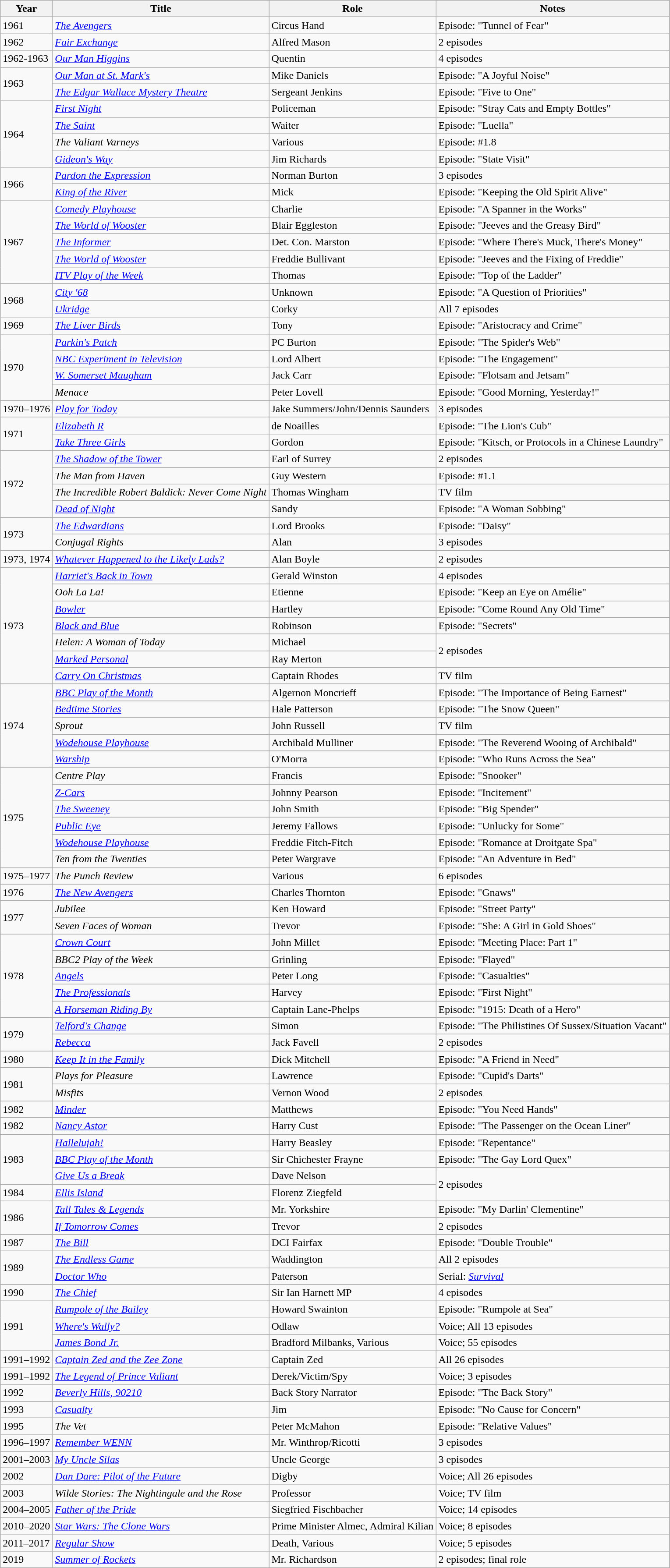<table class="wikitable sortable">
<tr>
<th>Year</th>
<th>Title</th>
<th>Role</th>
<th>Notes</th>
</tr>
<tr>
<td>1961</td>
<td><em><a href='#'>The Avengers</a></em></td>
<td>Circus Hand</td>
<td>Episode: "Tunnel of Fear"</td>
</tr>
<tr>
<td>1962</td>
<td><em><a href='#'>Fair Exchange</a></em></td>
<td>Alfred Mason</td>
<td>2 episodes</td>
</tr>
<tr>
<td>1962-1963</td>
<td><em><a href='#'>Our Man Higgins</a></em></td>
<td>Quentin</td>
<td>4 episodes</td>
</tr>
<tr>
<td rowspan="2">1963</td>
<td><em><a href='#'>Our Man at St. Mark's</a></em></td>
<td>Mike Daniels</td>
<td>Episode: "A Joyful Noise"</td>
</tr>
<tr>
<td><em><a href='#'>The Edgar Wallace Mystery Theatre</a></em></td>
<td>Sergeant Jenkins</td>
<td>Episode: "Five to One"</td>
</tr>
<tr>
<td rowspan="4">1964</td>
<td><em><a href='#'>First Night</a></em></td>
<td>Policeman</td>
<td>Episode: "Stray Cats and Empty Bottles"</td>
</tr>
<tr>
<td><em><a href='#'>The Saint</a></em></td>
<td>Waiter</td>
<td>Episode: "Luella"</td>
</tr>
<tr>
<td><em>The Valiant Varneys</em></td>
<td>Various</td>
<td>Episode: #1.8</td>
</tr>
<tr>
<td><em><a href='#'>Gideon's Way</a></em></td>
<td>Jim Richards</td>
<td>Episode: "State Visit"</td>
</tr>
<tr>
<td rowspan="2">1966</td>
<td><em><a href='#'>Pardon the Expression</a></em></td>
<td>Norman Burton</td>
<td>3 episodes</td>
</tr>
<tr>
<td><em><a href='#'>King of the River</a></em></td>
<td>Mick</td>
<td>Episode: "Keeping the Old Spirit Alive"</td>
</tr>
<tr>
<td rowspan="5">1967</td>
<td><em><a href='#'>Comedy Playhouse</a></em></td>
<td>Charlie</td>
<td>Episode: "A Spanner in the Works"</td>
</tr>
<tr>
<td><em><a href='#'>The World of Wooster</a></em></td>
<td>Blair Eggleston</td>
<td>Episode: "Jeeves and the Greasy Bird"</td>
</tr>
<tr>
<td><em><a href='#'>The Informer</a></em></td>
<td>Det. Con. Marston</td>
<td>Episode: "Where There's Muck, There's Money"</td>
</tr>
<tr>
<td><em><a href='#'>The World of Wooster</a></em></td>
<td>Freddie Bullivant</td>
<td>Episode: "Jeeves and the Fixing of Freddie"</td>
</tr>
<tr>
<td><em><a href='#'>ITV Play of the Week</a></em></td>
<td>Thomas</td>
<td>Episode: "Top of the Ladder"</td>
</tr>
<tr>
<td rowspan="2">1968</td>
<td><em><a href='#'>City '68</a></em></td>
<td>Unknown</td>
<td>Episode: "A Question of Priorities"</td>
</tr>
<tr>
<td><em><a href='#'>Ukridge</a></em></td>
<td>Corky</td>
<td>All 7 episodes</td>
</tr>
<tr>
<td>1969</td>
<td><em><a href='#'>The Liver Birds</a></em></td>
<td>Tony</td>
<td>Episode: "Aristocracy and Crime"</td>
</tr>
<tr>
<td rowspan="4">1970</td>
<td><em><a href='#'>Parkin's Patch</a></em></td>
<td>PC Burton</td>
<td>Episode: "The Spider's Web"</td>
</tr>
<tr>
<td><em><a href='#'>NBC Experiment in Television</a></em></td>
<td>Lord Albert</td>
<td>Episode: "The Engagement"</td>
</tr>
<tr>
<td><em><a href='#'>W. Somerset Maugham</a></em></td>
<td>Jack Carr</td>
<td>Episode: "Flotsam and Jetsam"</td>
</tr>
<tr>
<td><em>Menace</em></td>
<td>Peter Lovell</td>
<td>Episode: "Good Morning, Yesterday!"</td>
</tr>
<tr>
<td>1970–1976</td>
<td><em><a href='#'>Play for Today</a></em></td>
<td>Jake Summers/John/Dennis Saunders</td>
<td>3 episodes</td>
</tr>
<tr>
<td rowspan="2">1971</td>
<td><em><a href='#'>Elizabeth R</a></em></td>
<td>de Noailles</td>
<td>Episode: "The Lion's Cub"</td>
</tr>
<tr>
<td><em><a href='#'>Take Three Girls</a></em></td>
<td>Gordon</td>
<td>Episode: "Kitsch, or Protocols in a Chinese Laundry"</td>
</tr>
<tr>
<td rowspan="4">1972</td>
<td><em><a href='#'>The Shadow of the Tower</a></em></td>
<td>Earl of Surrey</td>
<td>2 episodes</td>
</tr>
<tr>
<td><em>The Man from Haven</em></td>
<td>Guy Western</td>
<td>Episode: #1.1</td>
</tr>
<tr>
<td><em>The Incredible Robert Baldick: Never Come Night</em></td>
<td>Thomas Wingham</td>
<td>TV film</td>
</tr>
<tr>
<td><em><a href='#'>Dead of Night</a></em></td>
<td>Sandy</td>
<td>Episode: "A Woman Sobbing"</td>
</tr>
<tr>
<td rowspan="2">1973</td>
<td><em><a href='#'>The Edwardians</a></em></td>
<td>Lord Brooks</td>
<td>Episode: "Daisy"</td>
</tr>
<tr>
<td><em>Conjugal Rights</em></td>
<td>Alan</td>
<td>3 episodes</td>
</tr>
<tr>
<td>1973, 1974</td>
<td><em><a href='#'>Whatever Happened to the Likely Lads?</a></em></td>
<td>Alan Boyle</td>
<td>2 episodes</td>
</tr>
<tr>
<td rowspan="7">1973</td>
<td><em><a href='#'>Harriet's Back in Town</a></em></td>
<td>Gerald Winston</td>
<td>4 episodes</td>
</tr>
<tr>
<td><em>Ooh La La!</em></td>
<td>Etienne</td>
<td>Episode: "Keep an Eye on Amélie"</td>
</tr>
<tr>
<td><em><a href='#'>Bowler</a></em></td>
<td>Hartley</td>
<td>Episode: "Come Round Any Old Time"</td>
</tr>
<tr>
<td><em><a href='#'>Black and Blue</a></em></td>
<td>Robinson</td>
<td>Episode: "Secrets"</td>
</tr>
<tr>
<td><em>Helen: A Woman of Today</em></td>
<td>Michael</td>
<td rowspan="2">2 episodes</td>
</tr>
<tr>
<td><em><a href='#'>Marked Personal</a></em></td>
<td>Ray Merton</td>
</tr>
<tr>
<td><em><a href='#'>Carry On Christmas</a></em></td>
<td>Captain Rhodes</td>
<td>TV film</td>
</tr>
<tr>
<td rowspan="5">1974</td>
<td><em><a href='#'>BBC Play of the Month</a></em></td>
<td>Algernon Moncrieff</td>
<td>Episode: "The Importance of Being Earnest"</td>
</tr>
<tr>
<td><em><a href='#'>Bedtime Stories</a></em></td>
<td>Hale Patterson</td>
<td>Episode: "The Snow Queen"</td>
</tr>
<tr>
<td><em>Sprout</em></td>
<td>John Russell</td>
<td>TV film</td>
</tr>
<tr>
<td><em><a href='#'>Wodehouse Playhouse</a></em></td>
<td>Archibald Mulliner</td>
<td>Episode: "The Reverend Wooing of Archibald"</td>
</tr>
<tr>
<td><em><a href='#'>Warship</a></em></td>
<td>O'Morra</td>
<td>Episode: "Who Runs Across the Sea"</td>
</tr>
<tr>
<td rowspan="6">1975</td>
<td><em>Centre Play</em></td>
<td>Francis</td>
<td>Episode: "Snooker"</td>
</tr>
<tr>
<td><em><a href='#'>Z-Cars</a></em></td>
<td>Johnny Pearson</td>
<td>Episode: "Incitement"</td>
</tr>
<tr>
<td><em><a href='#'>The Sweeney</a></em></td>
<td>John Smith</td>
<td>Episode: "Big Spender"</td>
</tr>
<tr>
<td><em><a href='#'>Public Eye</a></em></td>
<td>Jeremy Fallows</td>
<td>Episode: "Unlucky for Some"</td>
</tr>
<tr>
<td><em><a href='#'>Wodehouse Playhouse</a></em></td>
<td>Freddie Fitch-Fitch</td>
<td>Episode: "Romance at Droitgate Spa"</td>
</tr>
<tr>
<td><em>Ten from the Twenties</em></td>
<td>Peter Wargrave</td>
<td>Episode: "An Adventure in Bed"</td>
</tr>
<tr>
<td>1975–1977</td>
<td><em>The Punch Review</em></td>
<td>Various</td>
<td>6 episodes</td>
</tr>
<tr>
<td>1976</td>
<td><em><a href='#'>The New Avengers</a></em></td>
<td>Charles Thornton</td>
<td>Episode: "Gnaws"</td>
</tr>
<tr>
<td rowspan="2">1977</td>
<td><em>Jubilee</em></td>
<td>Ken Howard</td>
<td>Episode: "Street Party"</td>
</tr>
<tr>
<td><em>Seven Faces of Woman</em></td>
<td>Trevor</td>
<td>Episode: "She: A Girl in Gold Shoes"</td>
</tr>
<tr>
<td rowspan="5">1978</td>
<td><em><a href='#'>Crown Court</a></em></td>
<td>John Millet</td>
<td>Episode: "Meeting Place: Part 1"</td>
</tr>
<tr>
<td><em>BBC2 Play of the Week</em></td>
<td>Grinling</td>
<td>Episode: "Flayed"</td>
</tr>
<tr>
<td><em><a href='#'>Angels</a></em></td>
<td>Peter Long</td>
<td>Episode: "Casualties"</td>
</tr>
<tr>
<td><em><a href='#'>The Professionals</a></em></td>
<td>Harvey</td>
<td>Episode: "First Night"</td>
</tr>
<tr>
<td><em><a href='#'>A Horseman Riding By</a></em></td>
<td>Captain Lane-Phelps</td>
<td>Episode: "1915: Death of a Hero"</td>
</tr>
<tr>
<td rowspan="2">1979</td>
<td><em><a href='#'>Telford's Change</a></em></td>
<td>Simon</td>
<td>Episode: "The Philistines Of Sussex/Situation Vacant"</td>
</tr>
<tr>
<td><em><a href='#'>Rebecca</a></em></td>
<td>Jack Favell</td>
<td>2 episodes</td>
</tr>
<tr>
<td>1980</td>
<td><em><a href='#'>Keep It in the Family</a></em></td>
<td>Dick Mitchell</td>
<td>Episode: "A Friend in Need"</td>
</tr>
<tr>
<td rowspan="2">1981</td>
<td><em>Plays for Pleasure</em></td>
<td>Lawrence</td>
<td>Episode: "Cupid's Darts"</td>
</tr>
<tr>
<td><em>Misfits</em></td>
<td>Vernon Wood</td>
<td>2 episodes</td>
</tr>
<tr>
<td>1982</td>
<td><em><a href='#'>Minder</a></em></td>
<td>Matthews</td>
<td>Episode: "You Need Hands"</td>
</tr>
<tr>
<td>1982</td>
<td><em><a href='#'>Nancy Astor</a></em></td>
<td>Harry Cust</td>
<td>Episode: "The Passenger on the Ocean Liner"</td>
</tr>
<tr>
<td rowspan="3">1983</td>
<td><em><a href='#'>Hallelujah!</a></em></td>
<td>Harry Beasley</td>
<td>Episode: "Repentance"</td>
</tr>
<tr>
<td><em><a href='#'>BBC Play of the Month</a></em></td>
<td>Sir Chichester Frayne</td>
<td>Episode: "The Gay Lord Quex"</td>
</tr>
<tr>
<td><em><a href='#'>Give Us a Break</a></em></td>
<td>Dave Nelson</td>
<td rowspan="2">2 episodes</td>
</tr>
<tr>
<td>1984</td>
<td><em><a href='#'>Ellis Island</a></em></td>
<td>Florenz Ziegfeld</td>
</tr>
<tr>
<td rowspan="2">1986</td>
<td><em><a href='#'>Tall Tales & Legends</a></em></td>
<td>Mr. Yorkshire</td>
<td>Episode: "My Darlin' Clementine"</td>
</tr>
<tr>
<td><em><a href='#'>If Tomorrow Comes</a></em></td>
<td>Trevor</td>
<td>2 episodes</td>
</tr>
<tr>
<td>1987</td>
<td><em><a href='#'>The Bill</a></em></td>
<td>DCI Fairfax</td>
<td>Episode: "Double Trouble"</td>
</tr>
<tr>
<td rowspan="2">1989</td>
<td><em><a href='#'>The Endless Game</a></em></td>
<td>Waddington</td>
<td>All 2 episodes</td>
</tr>
<tr>
<td><em><a href='#'>Doctor Who</a></em></td>
<td>Paterson</td>
<td>Serial: <em><a href='#'>Survival</a></em></td>
</tr>
<tr>
<td>1990</td>
<td><em><a href='#'>The Chief</a></em></td>
<td>Sir Ian Harnett MP</td>
<td>4 episodes</td>
</tr>
<tr>
<td rowspan="3">1991</td>
<td><em><a href='#'>Rumpole of the Bailey</a></em></td>
<td>Howard Swainton</td>
<td>Episode: "Rumpole at Sea"</td>
</tr>
<tr>
<td><em><a href='#'>Where's Wally?</a></em></td>
<td>Odlaw</td>
<td>Voice; All 13 episodes</td>
</tr>
<tr>
<td><em><a href='#'>James Bond Jr.</a></em></td>
<td>Bradford Milbanks, Various</td>
<td>Voice; 55 episodes</td>
</tr>
<tr>
<td>1991–1992</td>
<td><em><a href='#'>Captain Zed and the Zee Zone</a></em></td>
<td>Captain Zed</td>
<td>All 26 episodes</td>
</tr>
<tr>
<td>1991–1992</td>
<td><em><a href='#'>The Legend of Prince Valiant</a></em></td>
<td>Derek/Victim/Spy</td>
<td>Voice; 3 episodes</td>
</tr>
<tr>
<td>1992</td>
<td><em><a href='#'>Beverly Hills, 90210</a></em></td>
<td>Back Story Narrator</td>
<td>Episode: "The Back Story"</td>
</tr>
<tr>
<td>1993</td>
<td><em><a href='#'>Casualty</a></em></td>
<td>Jim</td>
<td>Episode: "No Cause for Concern"</td>
</tr>
<tr>
<td>1995</td>
<td><em>The Vet</em></td>
<td>Peter McMahon</td>
<td>Episode: "Relative Values"</td>
</tr>
<tr>
<td>1996–1997</td>
<td><em><a href='#'>Remember WENN</a></em></td>
<td>Mr. Winthrop/Ricotti</td>
<td>3 episodes</td>
</tr>
<tr>
<td>2001–2003</td>
<td><em><a href='#'>My Uncle Silas</a></em></td>
<td>Uncle George</td>
<td>3 episodes</td>
</tr>
<tr>
<td>2002</td>
<td><em><a href='#'>Dan Dare: Pilot of the Future</a></em></td>
<td>Digby</td>
<td>Voice; All 26 episodes</td>
</tr>
<tr>
<td>2003</td>
<td><em>Wilde Stories: The Nightingale and the Rose</em></td>
<td>Professor</td>
<td>Voice; TV film</td>
</tr>
<tr>
<td>2004–2005</td>
<td><em><a href='#'>Father of the Pride</a></em></td>
<td>Siegfried Fischbacher</td>
<td>Voice; 14 episodes</td>
</tr>
<tr>
<td>2010–2020</td>
<td><em><a href='#'>Star Wars: The Clone Wars</a></em></td>
<td>Prime Minister Almec, Admiral Kilian</td>
<td>Voice; 8 episodes</td>
</tr>
<tr>
<td>2011–2017</td>
<td><em><a href='#'>Regular Show</a></em></td>
<td>Death, Various</td>
<td>Voice; 5 episodes</td>
</tr>
<tr>
<td>2019</td>
<td><em><a href='#'>Summer of Rockets</a></em></td>
<td>Mr. Richardson</td>
<td>2 episodes; final role</td>
</tr>
</table>
